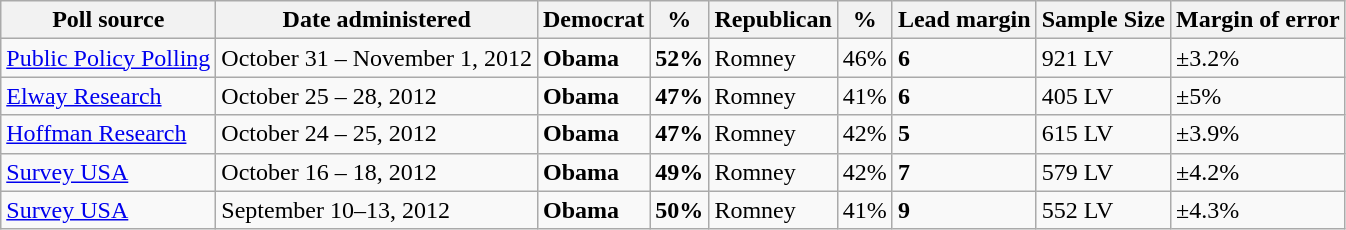<table class="wikitable">
<tr valign=bottom>
<th>Poll source</th>
<th>Date administered</th>
<th>Democrat</th>
<th>%</th>
<th>Republican</th>
<th>%</th>
<th>Lead margin</th>
<th>Sample Size</th>
<th>Margin of error</th>
</tr>
<tr>
<td><a href='#'>Public Policy Polling</a></td>
<td>October 31 – November 1, 2012</td>
<td><strong>Obama</strong></td>
<td><strong>52%</strong></td>
<td>Romney</td>
<td>46%</td>
<td><strong>6</strong></td>
<td>921 LV</td>
<td>±3.2%</td>
</tr>
<tr>
<td><a href='#'>Elway Research</a></td>
<td>October 25 – 28, 2012</td>
<td><strong>Obama</strong></td>
<td><strong>47%</strong></td>
<td>Romney</td>
<td>41%</td>
<td><strong>6</strong></td>
<td>405 LV</td>
<td>±5%</td>
</tr>
<tr>
<td><a href='#'>Hoffman Research</a></td>
<td>October 24 – 25, 2012</td>
<td><strong>Obama</strong></td>
<td><strong>47%</strong></td>
<td>Romney</td>
<td>42%</td>
<td><strong>5</strong></td>
<td>615 LV</td>
<td>±3.9%</td>
</tr>
<tr>
<td><a href='#'>Survey USA</a></td>
<td>October 16 – 18, 2012</td>
<td><strong>Obama</strong></td>
<td><strong>49%</strong></td>
<td>Romney</td>
<td>42%</td>
<td><strong>7</strong></td>
<td>579 LV</td>
<td>±4.2%</td>
</tr>
<tr>
<td><a href='#'>Survey USA</a></td>
<td>September 10–13, 2012</td>
<td><strong>Obama</strong></td>
<td><strong>50%</strong></td>
<td>Romney</td>
<td>41%</td>
<td><strong>9</strong></td>
<td>552 LV</td>
<td>±4.3%</td>
</tr>
</table>
